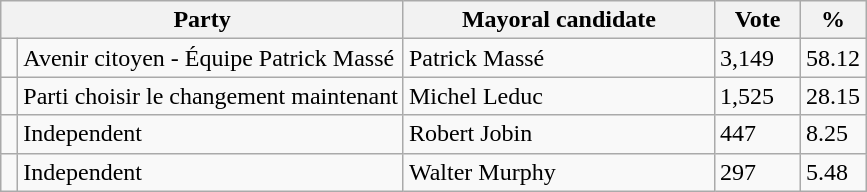<table class="wikitable">
<tr>
<th bgcolor="#DDDDFF" width="230px" colspan="2">Party</th>
<th bgcolor="#DDDDFF" width="200px">Mayoral candidate</th>
<th bgcolor="#DDDDFF" width="50px">Vote</th>
<th bgcolor="#DDDDFF" width="30px">%</th>
</tr>
<tr>
<td> </td>
<td>Avenir citoyen - Équipe Patrick Massé</td>
<td>Patrick Massé</td>
<td>3,149</td>
<td>58.12</td>
</tr>
<tr>
<td> </td>
<td>Parti choisir le changement maintenant</td>
<td>Michel Leduc</td>
<td>1,525</td>
<td>28.15</td>
</tr>
<tr>
<td> </td>
<td>Independent</td>
<td>Robert Jobin</td>
<td>447</td>
<td>8.25</td>
</tr>
<tr>
<td> </td>
<td>Independent</td>
<td>Walter Murphy</td>
<td>297</td>
<td>5.48</td>
</tr>
</table>
